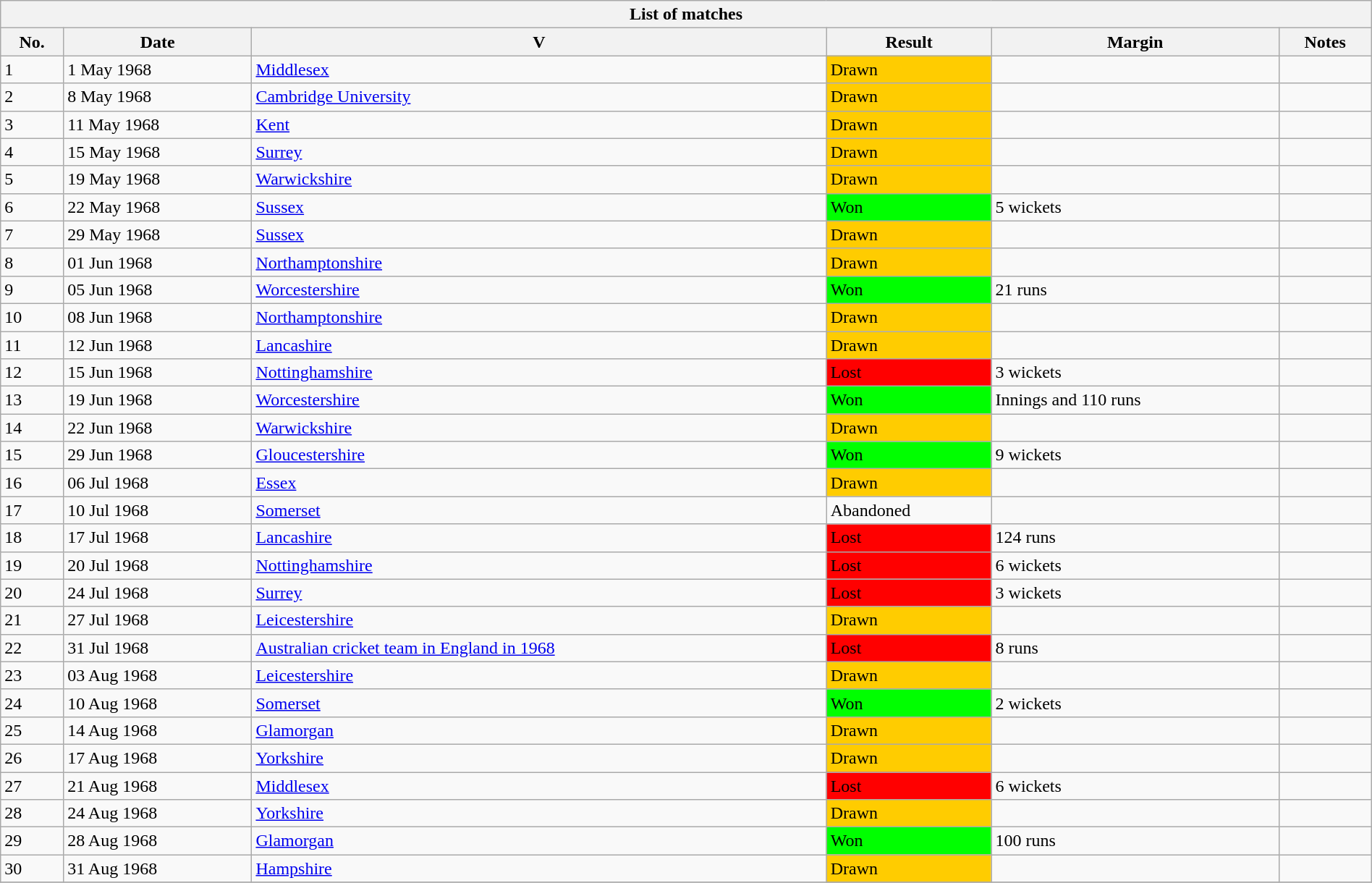<table class="wikitable" width="100%">
<tr>
<th bgcolor="#efefef" colspan=6>List of  matches</th>
</tr>
<tr bgcolor="#efefef">
<th>No.</th>
<th>Date</th>
<th>V</th>
<th>Result</th>
<th>Margin</th>
<th>Notes</th>
</tr>
<tr>
<td>1</td>
<td>1 May 1968</td>
<td><a href='#'>Middlesex</a>   <br> </td>
<td bgcolor="#FFCC00">Drawn</td>
<td></td>
<td></td>
</tr>
<tr>
<td>2</td>
<td>8 May 1968</td>
<td><a href='#'>Cambridge University</a>   <br> </td>
<td bgcolor="#FFCC00">Drawn</td>
<td></td>
<td></td>
</tr>
<tr>
<td>3</td>
<td>11 May 1968</td>
<td><a href='#'>Kent</a> <br></td>
<td bgcolor="#FFCC00">Drawn</td>
<td></td>
<td></td>
</tr>
<tr>
<td>4</td>
<td>15 May 1968</td>
<td><a href='#'>Surrey</a><br> </td>
<td bgcolor="#FFCC00">Drawn</td>
<td></td>
<td></td>
</tr>
<tr>
<td>5</td>
<td>19 May 1968</td>
<td><a href='#'>Warwickshire</a> <br> </td>
<td bgcolor="#FFCC00">Drawn</td>
<td></td>
<td></td>
</tr>
<tr>
<td>6</td>
<td>22 May 1968</td>
<td><a href='#'>Sussex</a>  <br> </td>
<td bgcolor="#00FF00">Won</td>
<td>5 wickets</td>
<td></td>
</tr>
<tr>
<td>7</td>
<td>29 May 1968</td>
<td><a href='#'>Sussex</a>  <br> </td>
<td bgcolor="#FFCC00">Drawn</td>
<td></td>
<td></td>
</tr>
<tr>
<td>8</td>
<td>01 Jun 1968</td>
<td><a href='#'>Northamptonshire</a> <br> </td>
<td bgcolor="#FFCC00">Drawn</td>
<td></td>
<td></td>
</tr>
<tr>
<td>9</td>
<td>05 Jun 1968</td>
<td><a href='#'>Worcestershire</a><br> </td>
<td bgcolor="#00FF00">Won</td>
<td>21 runs</td>
<td></td>
</tr>
<tr>
<td>10</td>
<td>08 Jun 1968</td>
<td><a href='#'>Northamptonshire</a> <br> </td>
<td bgcolor="#FFCC00">Drawn</td>
<td></td>
<td></td>
</tr>
<tr>
<td>11</td>
<td>12 Jun 1968</td>
<td><a href='#'>Lancashire</a> <br> </td>
<td bgcolor="#FFCC00">Drawn</td>
<td></td>
<td></td>
</tr>
<tr>
<td>12</td>
<td>15 Jun 1968</td>
<td><a href='#'>Nottinghamshire</a> <br> </td>
<td bgcolor="#FF0000">Lost</td>
<td>3 wickets</td>
<td></td>
</tr>
<tr>
<td>13</td>
<td>19 Jun 1968</td>
<td><a href='#'>Worcestershire</a><br> </td>
<td bgcolor="#00FF00">Won</td>
<td>Innings and 110 runs</td>
<td></td>
</tr>
<tr>
<td>14</td>
<td>22 Jun 1968</td>
<td><a href='#'>Warwickshire</a> <br> </td>
<td bgcolor="#FFCC00">Drawn</td>
<td></td>
<td></td>
</tr>
<tr>
<td>15</td>
<td>29 Jun 1968</td>
<td><a href='#'>Gloucestershire</a> <br> </td>
<td bgcolor="#00FF00">Won</td>
<td>9 wickets</td>
<td></td>
</tr>
<tr>
<td>16</td>
<td>06 Jul 1968</td>
<td><a href='#'>Essex</a>  <br></td>
<td bgcolor="#FFCC00">Drawn</td>
<td></td>
<td></td>
</tr>
<tr>
<td>17</td>
<td>10 Jul 1968</td>
<td><a href='#'>Somerset</a><br> </td>
<td>Abandoned</td>
<td></td>
<td></td>
</tr>
<tr>
<td>18</td>
<td>17 Jul 1968</td>
<td><a href='#'>Lancashire</a> <br> </td>
<td bgcolor="#FF0000">Lost</td>
<td>124 runs</td>
<td></td>
</tr>
<tr>
<td>19</td>
<td>20 Jul 1968</td>
<td><a href='#'>Nottinghamshire</a> <br> </td>
<td bgcolor="#FF0000">Lost</td>
<td>6 wickets</td>
<td></td>
</tr>
<tr>
<td>20</td>
<td>24 Jul 1968</td>
<td><a href='#'>Surrey</a><br> </td>
<td bgcolor="#FF0000">Lost</td>
<td>3 wickets</td>
<td></td>
</tr>
<tr>
<td>21</td>
<td>27 Jul 1968</td>
<td><a href='#'>Leicestershire</a><br> </td>
<td bgcolor="#FFCC00">Drawn</td>
<td></td>
<td></td>
</tr>
<tr>
<td>22</td>
<td>31 Jul 1968</td>
<td><a href='#'>Australian cricket team in England in 1968</a><br> </td>
<td bgcolor="#FF0000">Lost</td>
<td>8 runs</td>
<td></td>
</tr>
<tr>
<td>23</td>
<td>03 Aug 1968</td>
<td><a href='#'>Leicestershire</a><br> </td>
<td bgcolor="#FFCC00">Drawn</td>
<td></td>
<td></td>
</tr>
<tr>
<td>24</td>
<td>10 Aug 1968</td>
<td><a href='#'>Somerset</a><br> </td>
<td bgcolor="#00FF00">Won</td>
<td>2 wickets</td>
<td></td>
</tr>
<tr>
<td>25</td>
<td>14 Aug 1968</td>
<td><a href='#'>Glamorgan</a> <br> </td>
<td bgcolor="#FFCC00">Drawn</td>
<td></td>
<td></td>
</tr>
<tr>
<td>26</td>
<td>17 Aug 1968</td>
<td><a href='#'>Yorkshire</a><br> </td>
<td bgcolor="#FFCC00">Drawn</td>
<td></td>
<td></td>
</tr>
<tr>
<td>27</td>
<td>21 Aug 1968</td>
<td><a href='#'>Middlesex</a>   <br> </td>
<td bgcolor="#FF0000">Lost</td>
<td>6 wickets</td>
<td></td>
</tr>
<tr>
<td>28</td>
<td>24 Aug 1968</td>
<td><a href='#'>Yorkshire</a><br> </td>
<td bgcolor="#FFCC00">Drawn</td>
<td></td>
<td></td>
</tr>
<tr>
<td>29</td>
<td>28 Aug 1968</td>
<td><a href='#'>Glamorgan</a> <br> </td>
<td bgcolor="#00FF00">Won</td>
<td>100 runs</td>
<td></td>
</tr>
<tr>
<td>30</td>
<td>31 Aug 1968</td>
<td><a href='#'>Hampshire</a><br> </td>
<td bgcolor="#FFCC00">Drawn</td>
<td></td>
<td></td>
</tr>
<tr>
</tr>
</table>
